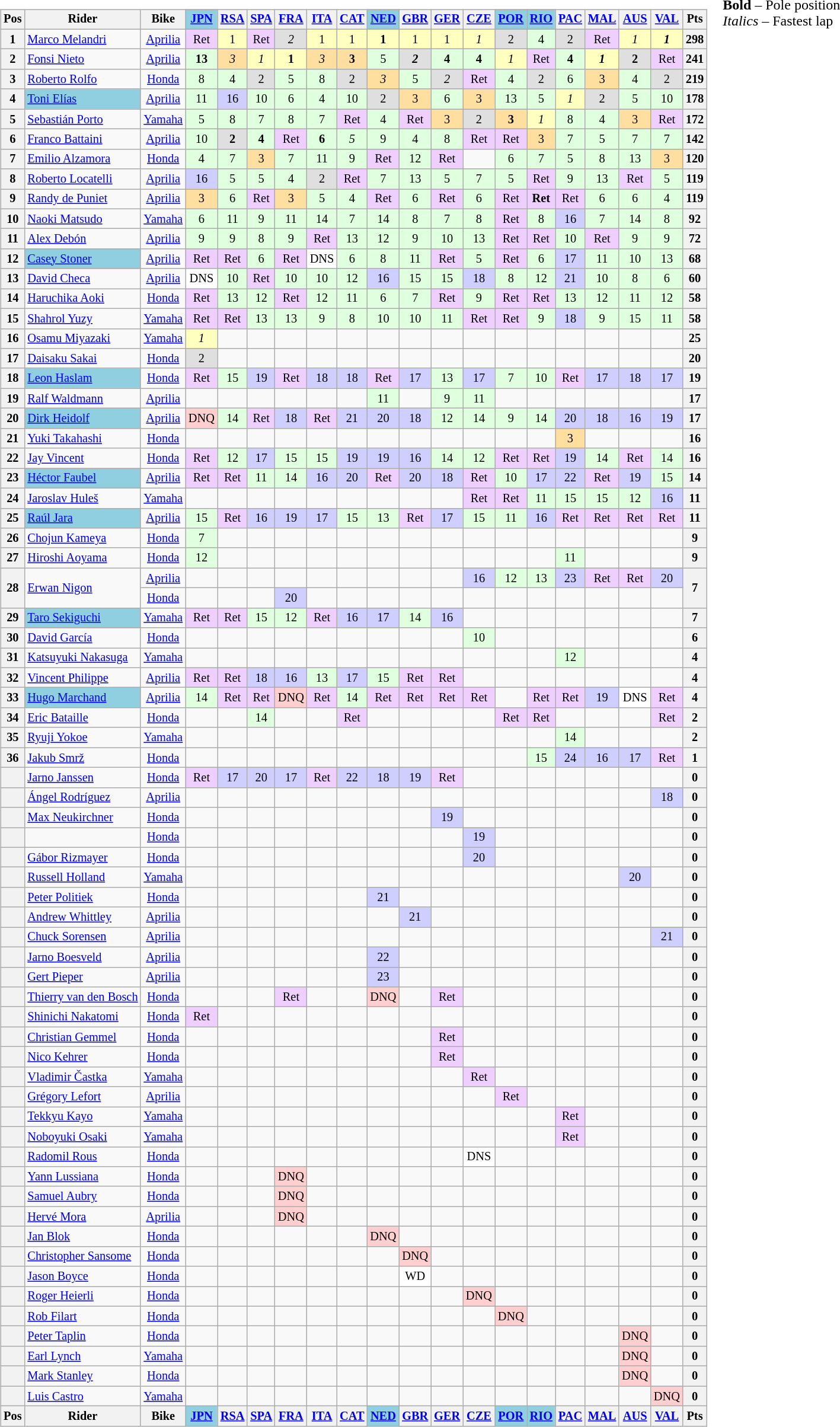<table>
<tr>
<td><br><table class="wikitable" style="font-size:85%; text-align:center">
<tr valign="top">
<th valign="middle" scope="col">Pos</th>
<th valign="middle" scope="col">Rider</th>
<th valign="middle" scope="col">Bike</th>
<th scope="col" style="background:#8fcfdf"><a href='#'>JPN</a><br></th>
<th scope="col"><a href='#'>RSA</a><br></th>
<th scope="col"><a href='#'>SPA</a><br></th>
<th scope="col"><a href='#'>FRA</a><br></th>
<th scope="col"><a href='#'>ITA</a><br></th>
<th scope="col"><a href='#'>CAT</a><br></th>
<th scope="col" style="background:#8fcfdf"><a href='#'>NED</a><br></th>
<th scope="col"><a href='#'>GBR</a><br></th>
<th scope="col"><a href='#'>GER</a><br></th>
<th scope="col"><a href='#'>CZE</a><br></th>
<th scope="col" style="background:#8fcfdf"><a href='#'>POR</a><br></th>
<th scope="col" style="background:#8fcfdf"><a href='#'>RIO</a><br></th>
<th scope="col"><a href='#'>PAC</a><br></th>
<th scope="col"><a href='#'>MAL</a><br></th>
<th scope="col"><a href='#'>AUS</a><br></th>
<th scope="col"><a href='#'>VAL</a><br></th>
<th valign="middle" scope="col">Pts</th>
</tr>
<tr>
<th>1</th>
<td align="left"> <a href='#'>Marco Melandri</a></td>
<td><a href='#'>Aprilia</a></td>
<td style="background:#efcfff;">Ret</td>
<td style="background:#ffffbf;">1</td>
<td style="background:#efcfff;">Ret</td>
<td style="background:#dfdfdf;"><em>2</em></td>
<td style="background:#ffffbf;">1</td>
<td style="background:#ffffbf;">1</td>
<td style="background:#ffffbf;"><strong>1</strong></td>
<td style="background:#ffffbf;">1</td>
<td style="background:#ffffbf;">1</td>
<td style="background:#ffffbf;"><em>1</em></td>
<td style="background:#dfdfdf;">2</td>
<td style="background:#dfffdf;">4</td>
<td style="background:#dfdfdf;">2</td>
<td style="background:#efcfff;">Ret</td>
<td style="background:#ffffbf;"><em>1</em></td>
<td style="background:#ffffbf;"><strong><em>1</em></strong></td>
<th>298</th>
</tr>
<tr>
<th>2</th>
<td align="left"> <a href='#'>Fonsi Nieto</a></td>
<td><a href='#'>Aprilia</a></td>
<td style="background:#dfffdf;"><strong>13</strong></td>
<td style="background:#ffdf9f;"><em>3</em></td>
<td style="background:#ffffbf;"><em>1</em></td>
<td style="background:#ffffbf;"><strong>1</strong></td>
<td style="background:#ffdf9f;"><em>3</em></td>
<td style="background:#ffdf9f;"><strong>3</strong></td>
<td style="background:#dfffdf;">5</td>
<td style="background:#dfdfdf;"><strong><em>2</em></strong></td>
<td style="background:#dfffdf;"><strong>4</strong></td>
<td style="background:#dfffdf;"><strong>4</strong></td>
<td style="background:#ffffbf;"><em>1</em></td>
<td style="background:#efcfff;">Ret</td>
<td style="background:#dfffdf;"><strong>4</strong></td>
<td style="background:#ffffbf;"><strong><em>1</em></strong></td>
<td style="background:#dfdfdf;"><strong>2</strong></td>
<td style="background:#efcfff;">Ret</td>
<th>241</th>
</tr>
<tr>
<th>3</th>
<td align="left"> <a href='#'>Roberto Rolfo</a></td>
<td><a href='#'>Honda</a></td>
<td style="background:#dfffdf;">8</td>
<td style="background:#dfffdf;">4</td>
<td style="background:#dfdfdf;">2</td>
<td style="background:#dfffdf;">5</td>
<td style="background:#dfffdf;">8</td>
<td style="background:#dfdfdf;">2</td>
<td style="background:#ffdf9f;"><em>3</em></td>
<td style="background:#dfffdf;">5</td>
<td style="background:#dfdfdf;"><em>2</em></td>
<td style="background:#efcfff;">Ret</td>
<td style="background:#dfffdf;">4</td>
<td style="background:#dfdfdf;">2</td>
<td style="background:#dfffdf;">6</td>
<td style="background:#ffdf9f;">3</td>
<td style="background:#dfffdf;">4</td>
<td style="background:#dfdfdf;">2</td>
<th>219</th>
</tr>
<tr>
<th>4</th>
<td align="left" style="background:#8fcfdf;"> <a href='#'>Toni Elías</a></td>
<td><a href='#'>Aprilia</a></td>
<td style="background:#dfffdf;">11</td>
<td style="background:#cfcfff;">16</td>
<td style="background:#dfffdf;">10</td>
<td style="background:#dfffdf;">6</td>
<td style="background:#dfffdf;">4</td>
<td style="background:#dfffdf;">10</td>
<td style="background:#dfdfdf;">2</td>
<td style="background:#ffdf9f;">3</td>
<td style="background:#dfffdf;">6</td>
<td style="background:#ffdf9f;">3</td>
<td style="background:#dfffdf;">13</td>
<td style="background:#dfffdf;">5</td>
<td style="background:#ffffbf;"><em>1</em></td>
<td style="background:#dfdfdf;">2</td>
<td style="background:#dfffdf;">5</td>
<td style="background:#dfffdf;">10</td>
<th>178</th>
</tr>
<tr>
<th>5</th>
<td align="left"> <a href='#'>Sebastián Porto</a></td>
<td><a href='#'>Yamaha</a></td>
<td style="background:#dfffdf;">5</td>
<td style="background:#dfffdf;">8</td>
<td style="background:#dfffdf;">7</td>
<td style="background:#dfffdf;">8</td>
<td style="background:#dfffdf;">7</td>
<td style="background:#efcfff;">Ret</td>
<td style="background:#dfffdf;">4</td>
<td style="background:#efcfff;">Ret</td>
<td style="background:#ffdf9f;">3</td>
<td style="background:#dfdfdf;">2</td>
<td style="background:#ffdf9f;"><strong>3</strong></td>
<td style="background:#ffffbf;"><em>1</em></td>
<td style="background:#dfffdf;">8</td>
<td style="background:#dfffdf;">4</td>
<td style="background:#ffdf9f;">3</td>
<td style="background:#efcfff;">Ret</td>
<th>172</th>
</tr>
<tr>
<th>6</th>
<td align="left"> <a href='#'>Franco Battaini</a></td>
<td><a href='#'>Aprilia</a></td>
<td style="background:#dfffdf;">10</td>
<td style="background:#dfdfdf;"><strong>2</strong></td>
<td style="background:#dfffdf;"><strong>4</strong></td>
<td style="background:#efcfff;">Ret</td>
<td style="background:#dfffdf;"><strong>6</strong></td>
<td style="background:#dfffdf;"><em>5</em></td>
<td style="background:#dfffdf;">9</td>
<td style="background:#dfffdf;">4</td>
<td style="background:#dfffdf;">8</td>
<td style="background:#efcfff;">Ret</td>
<td style="background:#efcfff;">Ret</td>
<td style="background:#ffdf9f;">3</td>
<td style="background:#dfffdf;">7</td>
<td style="background:#dfffdf;">5</td>
<td style="background:#dfffdf;">7</td>
<td style="background:#dfffdf;">7</td>
<th>142</th>
</tr>
<tr>
<th>7</th>
<td align="left"> <a href='#'>Emilio Alzamora</a></td>
<td><a href='#'>Honda</a></td>
<td style="background:#dfffdf;">4</td>
<td style="background:#dfffdf;">7</td>
<td style="background:#ffdf9f;">3</td>
<td style="background:#dfffdf;">7</td>
<td style="background:#dfffdf;">11</td>
<td style="background:#dfffdf;">9</td>
<td style="background:#efcfff;">Ret</td>
<td style="background:#dfffdf;">12</td>
<td style="background:#efcfff;">Ret</td>
<td></td>
<td style="background:#dfffdf;">6</td>
<td style="background:#dfffdf;">7</td>
<td style="background:#dfffdf;">5</td>
<td style="background:#dfffdf;">8</td>
<td style="background:#dfffdf;">13</td>
<td style="background:#ffdf9f;">3</td>
<th>120</th>
</tr>
<tr>
<th>8</th>
<td align="left"> <a href='#'>Roberto Locatelli</a></td>
<td><a href='#'>Aprilia</a></td>
<td style="background:#cfcfff;">16</td>
<td style="background:#dfffdf;">5</td>
<td style="background:#dfffdf;">5</td>
<td style="background:#dfffdf;">4</td>
<td style="background:#dfdfdf;">2</td>
<td style="background:#efcfff;">Ret</td>
<td style="background:#dfffdf;">7</td>
<td style="background:#dfffdf;">13</td>
<td style="background:#dfffdf;">5</td>
<td style="background:#dfffdf;">7</td>
<td style="background:#dfffdf;">5</td>
<td style="background:#efcfff;">Ret</td>
<td style="background:#dfffdf;">9</td>
<td style="background:#dfffdf;">13</td>
<td style="background:#efcfff;">Ret</td>
<td style="background:#dfffdf;">5</td>
<th>119</th>
</tr>
<tr>
<th>9</th>
<td align="left"> <a href='#'>Randy de Puniet</a></td>
<td><a href='#'>Aprilia</a></td>
<td style="background:#ffdf9f;">3</td>
<td style="background:#dfffdf;">6</td>
<td style="background:#efcfff;">Ret</td>
<td style="background:#ffdf9f;">3</td>
<td style="background:#dfffdf;">5</td>
<td style="background:#dfffdf;">4</td>
<td style="background:#efcfff;">Ret</td>
<td style="background:#dfffdf;">6</td>
<td style="background:#efcfff;">Ret</td>
<td style="background:#dfffdf;">6</td>
<td style="background:#efcfff;">Ret</td>
<td style="background:#efcfff;"><strong>Ret</strong></td>
<td style="background:#efcfff;">Ret</td>
<td style="background:#dfffdf;">6</td>
<td style="background:#dfffdf;">6</td>
<td style="background:#dfffdf;">4</td>
<th>119</th>
</tr>
<tr>
<th>10</th>
<td align="left"> <a href='#'>Naoki Matsudo</a></td>
<td><a href='#'>Yamaha</a></td>
<td style="background:#dfffdf;">6</td>
<td style="background:#dfffdf;">11</td>
<td style="background:#dfffdf;">9</td>
<td style="background:#dfffdf;">11</td>
<td style="background:#dfffdf;">14</td>
<td style="background:#dfffdf;">7</td>
<td style="background:#dfffdf;">14</td>
<td style="background:#dfffdf;">8</td>
<td style="background:#dfffdf;">7</td>
<td style="background:#dfffdf;">8</td>
<td style="background:#efcfff;">Ret</td>
<td style="background:#dfffdf;">8</td>
<td style="background:#cfcfff;">16</td>
<td style="background:#dfffdf;">7</td>
<td style="background:#dfffdf;">14</td>
<td style="background:#dfffdf;">8</td>
<th>92</th>
</tr>
<tr>
<th>11</th>
<td align=left> <a href='#'>Alex Debón</a></td>
<td><a href='#'>Aprilia</a></td>
<td style="background:#dfffdf;">9</td>
<td style="background:#dfffdf;">9</td>
<td style="background:#dfffdf;">8</td>
<td style="background:#dfffdf;">9</td>
<td style="background:#efcfff;">Ret</td>
<td style="background:#dfffdf;">13</td>
<td style="background:#dfffdf;">12</td>
<td style="background:#dfffdf;">9</td>
<td style="background:#dfffdf;">10</td>
<td style="background:#dfffdf;">13</td>
<td style="background:#efcfff;">Ret</td>
<td style="background:#efcfff;">Ret</td>
<td style="background:#dfffdf;">10</td>
<td style="background:#efcfff;">Ret</td>
<td style="background:#dfffdf;">9</td>
<td style="background:#dfffdf;">9</td>
<th>72</th>
</tr>
<tr>
<th>12</th>
<td align="left" style="background:#8fcfdf;"> <a href='#'>Casey Stoner</a></td>
<td><a href='#'>Aprilia</a></td>
<td style="background:#efcfff;">Ret</td>
<td style="background:#efcfff;">Ret</td>
<td style="background:#dfffdf;">6</td>
<td style="background:#efcfff;">Ret</td>
<td style="background:#ffffff;">DNS</td>
<td style="background:#dfffdf;">6</td>
<td style="background:#dfffdf;">8</td>
<td style="background:#dfffdf;">11</td>
<td style="background:#efcfff;">Ret</td>
<td style="background:#dfffdf;">5</td>
<td style="background:#efcfff;">Ret</td>
<td style="background:#dfffdf;">6</td>
<td style="background:#cfcfff;">17</td>
<td style="background:#dfffdf;">11</td>
<td style="background:#dfffdf;">10</td>
<td style="background:#dfffdf;">13</td>
<th>68</th>
</tr>
<tr>
<th>13</th>
<td align="left"> <a href='#'>David Checa</a></td>
<td><a href='#'>Aprilia</a></td>
<td style="background:#ffffff;">DNS</td>
<td style="background:#dfffdf;">10</td>
<td style="background:#efcfff;">Ret</td>
<td style="background:#dfffdf;">10</td>
<td style="background:#dfffdf;">10</td>
<td style="background:#dfffdf;">12</td>
<td style="background:#cfcfff;">16</td>
<td style="background:#dfffdf;">15</td>
<td style="background:#dfffdf;">15</td>
<td style="background:#cfcfff;">18</td>
<td style="background:#dfffdf;">8</td>
<td style="background:#dfffdf;">12</td>
<td style="background:#cfcfff;">21</td>
<td style="background:#dfffdf;">10</td>
<td style="background:#dfffdf;">8</td>
<td style="background:#dfffdf;">6</td>
<th>60</th>
</tr>
<tr>
<th>14</th>
<td align="left"> <a href='#'>Haruchika Aoki</a></td>
<td><a href='#'>Honda</a></td>
<td style="background:#efcfff;">Ret</td>
<td style="background:#dfffdf;">13</td>
<td style="background:#dfffdf;">12</td>
<td style="background:#efcfff;">Ret</td>
<td style="background:#dfffdf;">12</td>
<td style="background:#dfffdf;">11</td>
<td style="background:#dfffdf;">6</td>
<td style="background:#dfffdf;">7</td>
<td style="background:#efcfff;">Ret</td>
<td style="background:#dfffdf;">9</td>
<td style="background:#efcfff;">Ret</td>
<td style="background:#efcfff;">Ret</td>
<td style="background:#dfffdf;">13</td>
<td style="background:#dfffdf;">12</td>
<td style="background:#dfffdf;">11</td>
<td style="background:#dfffdf;">12</td>
<th>58</th>
</tr>
<tr>
<th>15</th>
<td align="left"> <a href='#'>Shahrol Yuzy</a></td>
<td><a href='#'>Yamaha</a></td>
<td style="background:#efcfff;">Ret</td>
<td style="background:#efcfff;">Ret</td>
<td style="background:#dfffdf;">13</td>
<td style="background:#dfffdf;">13</td>
<td style="background:#dfffdf;">9</td>
<td style="background:#dfffdf;">8</td>
<td style="background:#dfffdf;">10</td>
<td style="background:#dfffdf;">10</td>
<td style="background:#dfffdf;">11</td>
<td style="background:#efcfff;">Ret</td>
<td style="background:#efcfff;">Ret</td>
<td style="background:#dfffdf;">9</td>
<td style="background:#cfcfff;">18</td>
<td style="background:#dfffdf;">9</td>
<td style="background:#dfffdf;">15</td>
<td style="background:#dfffdf;">11</td>
<th>58</th>
</tr>
<tr>
<th>16</th>
<td align="left"> <a href='#'>Osamu Miyazaki</a></td>
<td><a href='#'>Yamaha</a></td>
<td style="background:#ffffbf;"><em>1</em></td>
<td></td>
<td></td>
<td></td>
<td></td>
<td></td>
<td></td>
<td></td>
<td></td>
<td></td>
<td></td>
<td></td>
<td></td>
<td></td>
<td></td>
<td></td>
<th>25</th>
</tr>
<tr>
<th>17</th>
<td align="left"> <a href='#'>Daisaku Sakai</a></td>
<td><a href='#'>Honda</a></td>
<td style="background:#dfdfdf;">2</td>
<td></td>
<td></td>
<td></td>
<td></td>
<td></td>
<td></td>
<td></td>
<td></td>
<td></td>
<td></td>
<td></td>
<td></td>
<td></td>
<td></td>
<td></td>
<th>20</th>
</tr>
<tr>
<th>18</th>
<td align="left" style="background:#8fcfdf;"> <a href='#'>Leon Haslam</a></td>
<td><a href='#'>Honda</a></td>
<td style="background:#efcfff;">Ret</td>
<td style="background:#dfffdf;">15</td>
<td style="background:#cfcfff;">19</td>
<td style="background:#efcfff;">Ret</td>
<td style="background:#cfcfff;">18</td>
<td style="background:#cfcfff;">18</td>
<td style="background:#efcfff;">Ret</td>
<td style="background:#cfcfff;">17</td>
<td style="background:#dfffdf;">13</td>
<td style="background:#cfcfff;">17</td>
<td style="background:#dfffdf;">7</td>
<td style="background:#dfffdf;">10</td>
<td style="background:#efcfff;">Ret</td>
<td style="background:#cfcfff;">17</td>
<td style="background:#cfcfff;">18</td>
<td style="background:#cfcfff;">17</td>
<th>19</th>
</tr>
<tr>
<th>19</th>
<td align="left"> <a href='#'>Ralf Waldmann</a></td>
<td><a href='#'>Aprilia</a></td>
<td></td>
<td></td>
<td></td>
<td></td>
<td></td>
<td></td>
<td style="background:#dfffdf;">11</td>
<td></td>
<td style="background:#dfffdf;">9</td>
<td style="background:#dfffdf;">11</td>
<td></td>
<td></td>
<td></td>
<td></td>
<td></td>
<td></td>
<th>17</th>
</tr>
<tr>
<th>20</th>
<td align="left" style="background:#8fcfdf;"> <a href='#'>Dirk Heidolf</a></td>
<td><a href='#'>Aprilia</a></td>
<td style="background:#ffcfcf;">DNQ</td>
<td style="background:#dfffdf;">14</td>
<td style="background:#efcfff;">Ret</td>
<td style="background:#cfcfff;">18</td>
<td style="background:#efcfff;">Ret</td>
<td style="background:#cfcfff;">21</td>
<td style="background:#cfcfff;">20</td>
<td style="background:#cfcfff;">18</td>
<td style="background:#dfffdf;">12</td>
<td style="background:#dfffdf;">14</td>
<td style="background:#dfffdf;">9</td>
<td style="background:#dfffdf;">14</td>
<td style="background:#cfcfff;">20</td>
<td style="background:#cfcfff;">18</td>
<td style="background:#cfcfff;">16</td>
<td style="background:#cfcfff;">19</td>
<th>17</th>
</tr>
<tr>
<th>21</th>
<td align="left"> <a href='#'>Yuki Takahashi</a></td>
<td><a href='#'>Honda</a></td>
<td></td>
<td></td>
<td></td>
<td></td>
<td></td>
<td></td>
<td></td>
<td></td>
<td></td>
<td></td>
<td></td>
<td></td>
<td style="background:#ffdf9f;">3</td>
<td></td>
<td></td>
<td></td>
<th>16</th>
</tr>
<tr>
<th>22</th>
<td align="left"> <a href='#'>Jay Vincent</a></td>
<td><a href='#'>Honda</a></td>
<td style="background:#efcfff;">Ret</td>
<td style="background:#dfffdf;">12</td>
<td style="background:#cfcfff;">17</td>
<td style="background:#dfffdf;">15</td>
<td style="background:#dfffdf;">15</td>
<td style="background:#cfcfff;">19</td>
<td style="background:#cfcfff;">19</td>
<td style="background:#cfcfff;">16</td>
<td style="background:#dfffdf;">14</td>
<td style="background:#dfffdf;">12</td>
<td style="background:#efcfff;">Ret</td>
<td style="background:#efcfff;">Ret</td>
<td style="background:#cfcfff;">19</td>
<td style="background:#dfffdf;">14</td>
<td style="background:#efcfff;">Ret</td>
<td style="background:#dfffdf;">14</td>
<th>16</th>
</tr>
<tr>
<th>23</th>
<td align="left" style="background:#8fcfdf;"> <a href='#'>Héctor Faubel</a></td>
<td><a href='#'>Aprilia</a></td>
<td style="background:#efcfff;">Ret</td>
<td style="background:#efcfff;">Ret</td>
<td style="background:#dfffdf;">11</td>
<td style="background:#dfffdf;">14</td>
<td style="background:#cfcfff;">16</td>
<td style="background:#cfcfff;">20</td>
<td style="background:#efcfff;">Ret</td>
<td style="background:#cfcfff;">20</td>
<td style="background:#cfcfff;">18</td>
<td style="background:#efcfff;">Ret</td>
<td style="background:#dfffdf;">10</td>
<td style="background:#cfcfff;">17</td>
<td style="background:#cfcfff;">22</td>
<td style="background:#efcfff;">Ret</td>
<td style="background:#cfcfff;">19</td>
<td style="background:#dfffdf;">15</td>
<th>14</th>
</tr>
<tr>
<th>24</th>
<td align="left"> <a href='#'>Jaroslav Huleš</a></td>
<td><a href='#'>Yamaha</a></td>
<td></td>
<td></td>
<td></td>
<td></td>
<td></td>
<td></td>
<td></td>
<td></td>
<td></td>
<td style="background:#efcfff;">Ret</td>
<td style="background:#efcfff;">Ret</td>
<td style="background:#dfffdf;">11</td>
<td style="background:#dfffdf;">15</td>
<td style="background:#dfffdf;">15</td>
<td style="background:#dfffdf;">12</td>
<td style="background:#cfcfff;">16</td>
<th>11</th>
</tr>
<tr>
<th>25</th>
<td align="left" style="background:#8fcfdf;"> <a href='#'>Raúl Jara</a></td>
<td><a href='#'>Aprilia</a></td>
<td style="background:#dfffdf;">15</td>
<td style="background:#efcfff;">Ret</td>
<td style="background:#cfcfff;">16</td>
<td style="background:#cfcfff;">19</td>
<td style="background:#cfcfff;">17</td>
<td style="background:#dfffdf;">15</td>
<td style="background:#dfffdf;">13</td>
<td style="background:#efcfff;">Ret</td>
<td style="background:#cfcfff;">17</td>
<td style="background:#dfffdf;">15</td>
<td style="background:#dfffdf;">11</td>
<td style="background:#cfcfff;">16</td>
<td style="background:#efcfff;">Ret</td>
<td style="background:#efcfff;">Ret</td>
<td style="background:#efcfff;">Ret</td>
<td style="background:#efcfff;">Ret</td>
<th>11</th>
</tr>
<tr>
<th>26</th>
<td align="left"> <a href='#'>Chojun Kameya</a></td>
<td><a href='#'>Honda</a></td>
<td style="background:#dfffdf;">7</td>
<td></td>
<td></td>
<td></td>
<td></td>
<td></td>
<td></td>
<td></td>
<td></td>
<td></td>
<td></td>
<td></td>
<td></td>
<td></td>
<td></td>
<td></td>
<th>9</th>
</tr>
<tr>
<th>27</th>
<td align="left"> <a href='#'>Hiroshi Aoyama</a></td>
<td><a href='#'>Honda</a></td>
<td style="background:#dfffdf;">12</td>
<td></td>
<td></td>
<td></td>
<td></td>
<td></td>
<td></td>
<td></td>
<td></td>
<td></td>
<td></td>
<td></td>
<td style="background:#dfffdf;">11</td>
<td></td>
<td></td>
<td></td>
<th>9</th>
</tr>
<tr>
<th rowspan="2">28</th>
<td align="left" rowspan="2"> <a href='#'>Erwan Nigon</a></td>
<td><a href='#'>Aprilia</a></td>
<td></td>
<td></td>
<td></td>
<td></td>
<td></td>
<td></td>
<td></td>
<td></td>
<td></td>
<td style="background:#cfcfff;">16</td>
<td style="background:#dfffdf;">12</td>
<td style="background:#dfffdf;">13</td>
<td style="background:#cfcfff;">23</td>
<td style="background:#efcfff;">Ret</td>
<td style="background:#efcfff;">Ret</td>
<td style="background:#cfcfff;">20</td>
<th rowspan="2">7</th>
</tr>
<tr>
<td><a href='#'>Honda</a></td>
<td></td>
<td></td>
<td></td>
<td style="background:#cfcfff;">20</td>
<td></td>
<td></td>
<td></td>
<td></td>
<td></td>
<td></td>
<td></td>
<td></td>
<td></td>
<td></td>
<td></td>
<td></td>
</tr>
<tr>
<th>29</th>
<td align="left" style="background:#8fcfdf;"> <a href='#'>Taro Sekiguchi</a></td>
<td><a href='#'>Yamaha</a></td>
<td style="background:#efcfff;">Ret</td>
<td style="background:#efcfff;">Ret</td>
<td style="background:#dfffdf;">15</td>
<td style="background:#dfffdf;">12</td>
<td style="background:#efcfff;">Ret</td>
<td style="background:#cfcfff;">16</td>
<td style="background:#cfcfff;">17</td>
<td style="background:#dfffdf;">14</td>
<td style="background:#cfcfff;">16</td>
<td></td>
<td></td>
<td></td>
<td></td>
<td></td>
<td></td>
<td></td>
<th>7</th>
</tr>
<tr>
<th>30</th>
<td align="left"> <a href='#'>David García</a></td>
<td><a href='#'>Honda</a></td>
<td></td>
<td></td>
<td></td>
<td></td>
<td></td>
<td></td>
<td></td>
<td></td>
<td></td>
<td style="background:#dfffdf;">10</td>
<td></td>
<td></td>
<td></td>
<td></td>
<td></td>
<td></td>
<th>6</th>
</tr>
<tr>
<th>31</th>
<td align="left"> <a href='#'>Katsuyuki Nakasuga</a></td>
<td><a href='#'>Yamaha</a></td>
<td></td>
<td></td>
<td></td>
<td></td>
<td></td>
<td></td>
<td></td>
<td></td>
<td></td>
<td></td>
<td></td>
<td></td>
<td style="background:#dfffdf;">12</td>
<td></td>
<td></td>
<td></td>
<th>4</th>
</tr>
<tr>
<th>32</th>
<td align="left"> <a href='#'>Vincent Philippe</a></td>
<td><a href='#'>Aprilia</a></td>
<td style="background:#efcfff;">Ret</td>
<td style="background:#efcfff;">Ret</td>
<td style="background:#cfcfff;">18</td>
<td style="background:#cfcfff;">16</td>
<td style="background:#dfffdf;">13</td>
<td style="background:#cfcfff;">17</td>
<td style="background:#dfffdf;">15</td>
<td style="background:#efcfff;">Ret</td>
<td style="background:#efcfff;">Ret</td>
<td></td>
<td></td>
<td></td>
<td></td>
<td></td>
<td></td>
<td></td>
<th>4</th>
</tr>
<tr>
<th>33</th>
<td align="left" style="background:#8fcfdf;"> <a href='#'>Hugo Marchand</a></td>
<td><a href='#'>Aprilia</a></td>
<td style="background:#dfffdf;">14</td>
<td style="background:#efcfff;">Ret</td>
<td style="background:#efcfff;">Ret</td>
<td style="background:#ffcfcf;">DNQ</td>
<td style="background:#efcfff;">Ret</td>
<td style="background:#dfffdf;">14</td>
<td style="background:#efcfff;">Ret</td>
<td style="background:#efcfff;">Ret</td>
<td style="background:#efcfff;">Ret</td>
<td style="background:#efcfff;">Ret</td>
<td></td>
<td style="background:#efcfff;">Ret</td>
<td style="background:#efcfff;">Ret</td>
<td style="background:#cfcfff;">19</td>
<td style="background:#ffffff;">DNS</td>
<td style="background:#efcfff;">Ret</td>
<th>4</th>
</tr>
<tr>
<th>34</th>
<td align="left"> <a href='#'>Eric Bataille</a></td>
<td><a href='#'>Honda</a></td>
<td></td>
<td></td>
<td style="background:#dfffdf;">14</td>
<td></td>
<td></td>
<td style="background:#efcfff;">Ret</td>
<td></td>
<td></td>
<td></td>
<td></td>
<td style="background:#efcfff;">Ret</td>
<td style="background:#efcfff;">Ret</td>
<td></td>
<td></td>
<td></td>
<td style="background:#efcfff;">Ret</td>
<th>2</th>
</tr>
<tr>
<th>35</th>
<td align="left"> <a href='#'>Ryuji Yokoe</a></td>
<td><a href='#'>Yamaha</a></td>
<td></td>
<td></td>
<td></td>
<td></td>
<td></td>
<td></td>
<td></td>
<td></td>
<td></td>
<td></td>
<td></td>
<td></td>
<td style="background:#dfffdf;">14</td>
<td></td>
<td></td>
<td></td>
<th>2</th>
</tr>
<tr>
<th>36</th>
<td align=left> <a href='#'>Jakub Smrž</a></td>
<td><a href='#'>Honda</a></td>
<td></td>
<td></td>
<td></td>
<td></td>
<td></td>
<td></td>
<td></td>
<td></td>
<td></td>
<td></td>
<td></td>
<td style="background:#dfffdf;">15</td>
<td style="background:#cfcfff;">24</td>
<td style="background:#cfcfff;">16</td>
<td style="background:#cfcfff;">17</td>
<td style="background:#efcfff;">Ret</td>
<th>1</th>
</tr>
<tr>
<th></th>
<td align="left"> <a href='#'>Jarno Janssen</a></td>
<td><a href='#'>Honda</a></td>
<td style="background:#efcfff;">Ret</td>
<td style="background:#cfcfff;">17</td>
<td style="background:#cfcfff;">20</td>
<td style="background:#cfcfff;">17</td>
<td style="background:#efcfff;">Ret</td>
<td style="background:#cfcfff;">22</td>
<td style="background:#cfcfff;">18</td>
<td style="background:#cfcfff;">19</td>
<td style="background:#efcfff;">Ret</td>
<td></td>
<td></td>
<td></td>
<td></td>
<td></td>
<td></td>
<td></td>
<th>0</th>
</tr>
<tr>
<th></th>
<td align="left"> <a href='#'>Ángel Rodríguez</a></td>
<td><a href='#'>Aprilia</a></td>
<td></td>
<td></td>
<td></td>
<td></td>
<td></td>
<td></td>
<td></td>
<td></td>
<td></td>
<td></td>
<td></td>
<td></td>
<td></td>
<td></td>
<td></td>
<td style="background:#cfcfff;">18</td>
<th>0</th>
</tr>
<tr>
<th></th>
<td align=left> <a href='#'>Max Neukirchner</a></td>
<td><a href='#'>Honda</a></td>
<td></td>
<td></td>
<td></td>
<td></td>
<td></td>
<td></td>
<td></td>
<td></td>
<td style="background:#cfcfff;">19</td>
<td></td>
<td></td>
<td></td>
<td></td>
<td></td>
<td></td>
<td></td>
<th>0</th>
</tr>
<tr>
<th></th>
<td align=left></td>
<td><a href='#'>Honda</a></td>
<td></td>
<td></td>
<td></td>
<td></td>
<td></td>
<td></td>
<td></td>
<td></td>
<td></td>
<td style="background:#cfcfff;">19</td>
<td></td>
<td></td>
<td></td>
<td></td>
<td></td>
<td></td>
<th>0</th>
</tr>
<tr>
<th></th>
<td align=left> <a href='#'>Gábor Rizmayer</a></td>
<td><a href='#'>Honda</a></td>
<td></td>
<td></td>
<td></td>
<td></td>
<td></td>
<td></td>
<td></td>
<td></td>
<td></td>
<td style="background:#cfcfff;">20</td>
<td></td>
<td></td>
<td></td>
<td></td>
<td></td>
<td></td>
<th>0</th>
</tr>
<tr>
<th></th>
<td align=left> <a href='#'>Russell Holland</a></td>
<td><a href='#'>Yamaha</a></td>
<td></td>
<td></td>
<td></td>
<td></td>
<td></td>
<td></td>
<td></td>
<td></td>
<td></td>
<td></td>
<td></td>
<td></td>
<td></td>
<td></td>
<td style="background:#cfcfff;">20</td>
<td></td>
<th>0</th>
</tr>
<tr>
<th></th>
<td align=left> <a href='#'>Peter Politiek</a></td>
<td><a href='#'>Honda</a></td>
<td></td>
<td></td>
<td></td>
<td></td>
<td></td>
<td></td>
<td style="background:#cfcfff;">21</td>
<td></td>
<td></td>
<td></td>
<td></td>
<td></td>
<td></td>
<td></td>
<td></td>
<td></td>
<th>0</th>
</tr>
<tr>
<th></th>
<td align=left> <a href='#'>Andrew Whittley</a></td>
<td><a href='#'>Aprilia</a></td>
<td></td>
<td></td>
<td></td>
<td></td>
<td></td>
<td></td>
<td></td>
<td style="background:#cfcfff;">21</td>
<td></td>
<td></td>
<td></td>
<td></td>
<td></td>
<td></td>
<td></td>
<td></td>
<th>0</th>
</tr>
<tr>
<th></th>
<td align=left> <a href='#'>Chuck Sorensen</a></td>
<td><a href='#'>Aprilia</a></td>
<td></td>
<td></td>
<td></td>
<td></td>
<td></td>
<td></td>
<td></td>
<td></td>
<td></td>
<td></td>
<td></td>
<td></td>
<td></td>
<td></td>
<td></td>
<td style="background:#cfcfff;">21</td>
<th>0</th>
</tr>
<tr>
<th></th>
<td align=left> <a href='#'>Jarno Boesveld</a></td>
<td><a href='#'>Aprilia</a></td>
<td></td>
<td></td>
<td></td>
<td></td>
<td></td>
<td></td>
<td style="background:#cfcfff;">22</td>
<td></td>
<td></td>
<td></td>
<td></td>
<td></td>
<td></td>
<td></td>
<td></td>
<td></td>
<th>0</th>
</tr>
<tr>
<th></th>
<td align=left> <a href='#'>Gert Pieper</a></td>
<td><a href='#'>Aprilia</a></td>
<td></td>
<td></td>
<td></td>
<td></td>
<td></td>
<td></td>
<td style="background:#cfcfff;">23</td>
<td></td>
<td></td>
<td></td>
<td></td>
<td></td>
<td></td>
<td></td>
<td></td>
<td></td>
<th>0</th>
</tr>
<tr>
<th></th>
<td align="left"> <a href='#'>Thierry van den Bosch</a></td>
<td><a href='#'>Honda</a></td>
<td></td>
<td></td>
<td></td>
<td style="background:#efcfff;">Ret</td>
<td></td>
<td></td>
<td style="background:#ffcfcf;">DNQ</td>
<td></td>
<td style="background:#efcfff;">Ret</td>
<td></td>
<td></td>
<td></td>
<td></td>
<td></td>
<td></td>
<td></td>
<th>0</th>
</tr>
<tr>
<th></th>
<td align=left> <a href='#'>Shinichi Nakatomi</a></td>
<td><a href='#'>Honda</a></td>
<td style="background:#efcfff;">Ret</td>
<td></td>
<td></td>
<td></td>
<td></td>
<td></td>
<td></td>
<td></td>
<td></td>
<td></td>
<td></td>
<td></td>
<td></td>
<td></td>
<td></td>
<td></td>
<th>0</th>
</tr>
<tr>
<th></th>
<td align=left> <a href='#'>Christian Gemmel</a></td>
<td><a href='#'>Honda</a></td>
<td></td>
<td></td>
<td></td>
<td></td>
<td></td>
<td></td>
<td></td>
<td></td>
<td style="background:#efcfff;">Ret</td>
<td></td>
<td></td>
<td></td>
<td></td>
<td></td>
<td></td>
<td></td>
<th>0</th>
</tr>
<tr>
<th></th>
<td align=left> <a href='#'>Nico Kehrer</a></td>
<td><a href='#'>Honda</a></td>
<td></td>
<td></td>
<td></td>
<td></td>
<td></td>
<td></td>
<td></td>
<td></td>
<td style="background:#efcfff;">Ret</td>
<td></td>
<td></td>
<td></td>
<td></td>
<td></td>
<td></td>
<td></td>
<th>0</th>
</tr>
<tr>
<th></th>
<td align=left> <a href='#'>Vladimir Častka</a></td>
<td><a href='#'>Yamaha</a></td>
<td></td>
<td></td>
<td></td>
<td></td>
<td></td>
<td></td>
<td></td>
<td></td>
<td></td>
<td style="background:#efcfff;">Ret</td>
<td></td>
<td></td>
<td></td>
<td></td>
<td></td>
<td></td>
<th>0</th>
</tr>
<tr>
<th></th>
<td align=left> <a href='#'>Grégory Lefort</a></td>
<td><a href='#'>Aprilia</a></td>
<td></td>
<td></td>
<td></td>
<td></td>
<td></td>
<td></td>
<td></td>
<td></td>
<td></td>
<td></td>
<td style="background:#efcfff;">Ret</td>
<td></td>
<td></td>
<td></td>
<td></td>
<td></td>
<th>0</th>
</tr>
<tr>
<th></th>
<td align=left> <a href='#'>Tekkyu Kayo</a></td>
<td><a href='#'>Yamaha</a></td>
<td></td>
<td></td>
<td></td>
<td></td>
<td></td>
<td></td>
<td></td>
<td></td>
<td></td>
<td></td>
<td></td>
<td></td>
<td style="background:#efcfff;">Ret</td>
<td></td>
<td></td>
<td></td>
<th>0</th>
</tr>
<tr>
<th></th>
<td align=left> <a href='#'>Noboyuki Osaki</a></td>
<td><a href='#'>Yamaha</a></td>
<td></td>
<td></td>
<td></td>
<td></td>
<td></td>
<td></td>
<td></td>
<td></td>
<td></td>
<td></td>
<td></td>
<td></td>
<td style="background:#efcfff;">Ret</td>
<td></td>
<td></td>
<td></td>
<th>0</th>
</tr>
<tr>
<th></th>
<td align=left> <a href='#'>Radomil Rous</a></td>
<td><a href='#'>Honda</a></td>
<td></td>
<td></td>
<td></td>
<td></td>
<td></td>
<td></td>
<td></td>
<td></td>
<td></td>
<td style="background:#ffffff;">DNS</td>
<td></td>
<td></td>
<td></td>
<td></td>
<td></td>
<td></td>
<th>0</th>
</tr>
<tr>
<th></th>
<td align=left> <a href='#'>Yann Lussiana</a></td>
<td><a href='#'>Honda</a></td>
<td></td>
<td></td>
<td></td>
<td style="background:#ffcfcf;">DNQ</td>
<td></td>
<td></td>
<td></td>
<td></td>
<td></td>
<td></td>
<td></td>
<td></td>
<td></td>
<td></td>
<td></td>
<td></td>
<th>0</th>
</tr>
<tr>
<th></th>
<td align=left> <a href='#'>Samuel Aubry</a></td>
<td><a href='#'>Honda</a></td>
<td></td>
<td></td>
<td></td>
<td style="background:#ffcfcf;">DNQ</td>
<td></td>
<td></td>
<td></td>
<td></td>
<td></td>
<td></td>
<td></td>
<td></td>
<td></td>
<td></td>
<td></td>
<td></td>
<th>0</th>
</tr>
<tr>
<th></th>
<td align=left> <a href='#'>Hervé Mora</a></td>
<td><a href='#'>Aprilia</a></td>
<td></td>
<td></td>
<td></td>
<td style="background:#ffcfcf;">DNQ</td>
<td></td>
<td></td>
<td></td>
<td></td>
<td></td>
<td></td>
<td></td>
<td></td>
<td></td>
<td></td>
<td></td>
<td></td>
<th>0</th>
</tr>
<tr>
<th></th>
<td align=left> <a href='#'>Jan Blok</a></td>
<td><a href='#'>Honda</a></td>
<td></td>
<td></td>
<td></td>
<td></td>
<td></td>
<td></td>
<td style="background:#ffcfcf;">DNQ</td>
<td></td>
<td></td>
<td></td>
<td></td>
<td></td>
<td></td>
<td></td>
<td></td>
<td></td>
<th>0</th>
</tr>
<tr>
<th></th>
<td align=left> <a href='#'>Christopher Sansome</a></td>
<td><a href='#'>Honda</a></td>
<td></td>
<td></td>
<td></td>
<td></td>
<td></td>
<td></td>
<td></td>
<td style="background:#ffcfcf;">DNQ</td>
<td></td>
<td></td>
<td></td>
<td></td>
<td></td>
<td></td>
<td></td>
<td></td>
<th>0</th>
</tr>
<tr>
<th></th>
<td align=left> <a href='#'>Jason Boyce</a></td>
<td><a href='#'>Honda</a></td>
<td></td>
<td></td>
<td></td>
<td></td>
<td></td>
<td></td>
<td></td>
<td style="background:#ffffff;">WD</td>
<td></td>
<td></td>
<td></td>
<td></td>
<td></td>
<td></td>
<td></td>
<td></td>
<th>0</th>
</tr>
<tr>
<th></th>
<td align=left> <a href='#'>Roger Heierli</a></td>
<td><a href='#'>Honda</a></td>
<td></td>
<td></td>
<td></td>
<td></td>
<td></td>
<td></td>
<td></td>
<td></td>
<td></td>
<td style="background:#ffcfcf;">DNQ</td>
<td></td>
<td></td>
<td></td>
<td></td>
<td></td>
<td></td>
<th>0</th>
</tr>
<tr>
<th></th>
<td align=left> <a href='#'>Rob Filart</a></td>
<td><a href='#'>Honda</a></td>
<td></td>
<td></td>
<td></td>
<td></td>
<td></td>
<td></td>
<td></td>
<td></td>
<td></td>
<td></td>
<td style="background:#ffcfcf;">DNQ</td>
<td></td>
<td></td>
<td></td>
<td></td>
<td></td>
<th>0</th>
</tr>
<tr>
<th></th>
<td align=left> <a href='#'>Peter Taplin</a></td>
<td><a href='#'>Honda</a></td>
<td></td>
<td></td>
<td></td>
<td></td>
<td></td>
<td></td>
<td></td>
<td></td>
<td></td>
<td></td>
<td></td>
<td></td>
<td></td>
<td></td>
<td style="background:#ffcfcf;">DNQ</td>
<td></td>
<th>0</th>
</tr>
<tr>
<th></th>
<td align=left> <a href='#'>Earl Lynch</a></td>
<td><a href='#'>Yamaha</a></td>
<td></td>
<td></td>
<td></td>
<td></td>
<td></td>
<td></td>
<td></td>
<td></td>
<td></td>
<td></td>
<td></td>
<td></td>
<td></td>
<td></td>
<td style="background:#ffcfcf;">DNQ</td>
<td></td>
<th>0</th>
</tr>
<tr>
<th></th>
<td align=left> <a href='#'>Mark Stanley</a></td>
<td><a href='#'>Honda</a></td>
<td></td>
<td></td>
<td></td>
<td></td>
<td></td>
<td></td>
<td></td>
<td></td>
<td></td>
<td></td>
<td></td>
<td></td>
<td></td>
<td></td>
<td style="background:#ffcfcf;">DNQ</td>
<td></td>
<th>0</th>
</tr>
<tr>
<th></th>
<td align=left> <a href='#'>Luis Castro</a></td>
<td><a href='#'>Yamaha</a></td>
<td></td>
<td></td>
<td></td>
<td></td>
<td></td>
<td></td>
<td></td>
<td></td>
<td></td>
<td></td>
<td></td>
<td></td>
<td></td>
<td></td>
<td></td>
<td style="background:#ffcfcf;">DNQ</td>
<th>0</th>
</tr>
<tr valign="top">
<th valign="middle" scope="col">Pos</th>
<th valign="middle" scope="col">Rider</th>
<th valign="middle" scope="col">Bike</th>
<th scope="col" style="background:#8fcfdf"><a href='#'>JPN</a><br></th>
<th scope="col"><a href='#'>RSA</a><br></th>
<th scope="col"><a href='#'>SPA</a><br></th>
<th scope="col"><a href='#'>FRA</a><br></th>
<th scope="col"><a href='#'>ITA</a><br></th>
<th scope="col"><a href='#'>CAT</a><br></th>
<th scope="col" style="background:#8fcfdf"><a href='#'>NED</a><br></th>
<th scope="col"><a href='#'>GBR</a><br></th>
<th scope="col"><a href='#'>GER</a><br></th>
<th scope="col"><a href='#'>CZE</a><br></th>
<th scope="col" style="background:#8fcfdf"><a href='#'>POR</a><br></th>
<th scope="col" style="background:#8fcfdf"><a href='#'>RIO</a><br></th>
<th scope="col"><a href='#'>PAC</a><br></th>
<th scope="col"><a href='#'>MAL</a><br></th>
<th scope="col"><a href='#'>AUS</a><br></th>
<th scope="col"><a href='#'>VAL</a><br></th>
<th valign="middle" scope="col">Pts</th>
</tr>
</table>
</td>
<td valign="top"><br>
<span><strong>Bold</strong> – Pole position<br><em>Italics</em> – Fastest lap</span></td>
</tr>
</table>
